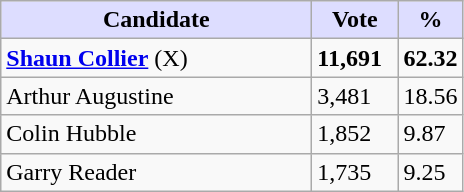<table class="wikitable">
<tr>
<th style="background:#ddf; width:200px;">Candidate</th>
<th style="background:#ddf; width:50px;">Vote</th>
<th style="background:#ddf; width:30px;">%</th>
</tr>
<tr>
<td><strong><a href='#'>Shaun Collier</a></strong> (X)</td>
<td><strong>11,691</strong></td>
<td><strong>62.32</strong></td>
</tr>
<tr>
<td>Arthur Augustine</td>
<td>3,481</td>
<td>18.56</td>
</tr>
<tr>
<td>Colin Hubble</td>
<td>1,852</td>
<td>9.87</td>
</tr>
<tr>
<td>Garry Reader</td>
<td>1,735</td>
<td>9.25</td>
</tr>
</table>
